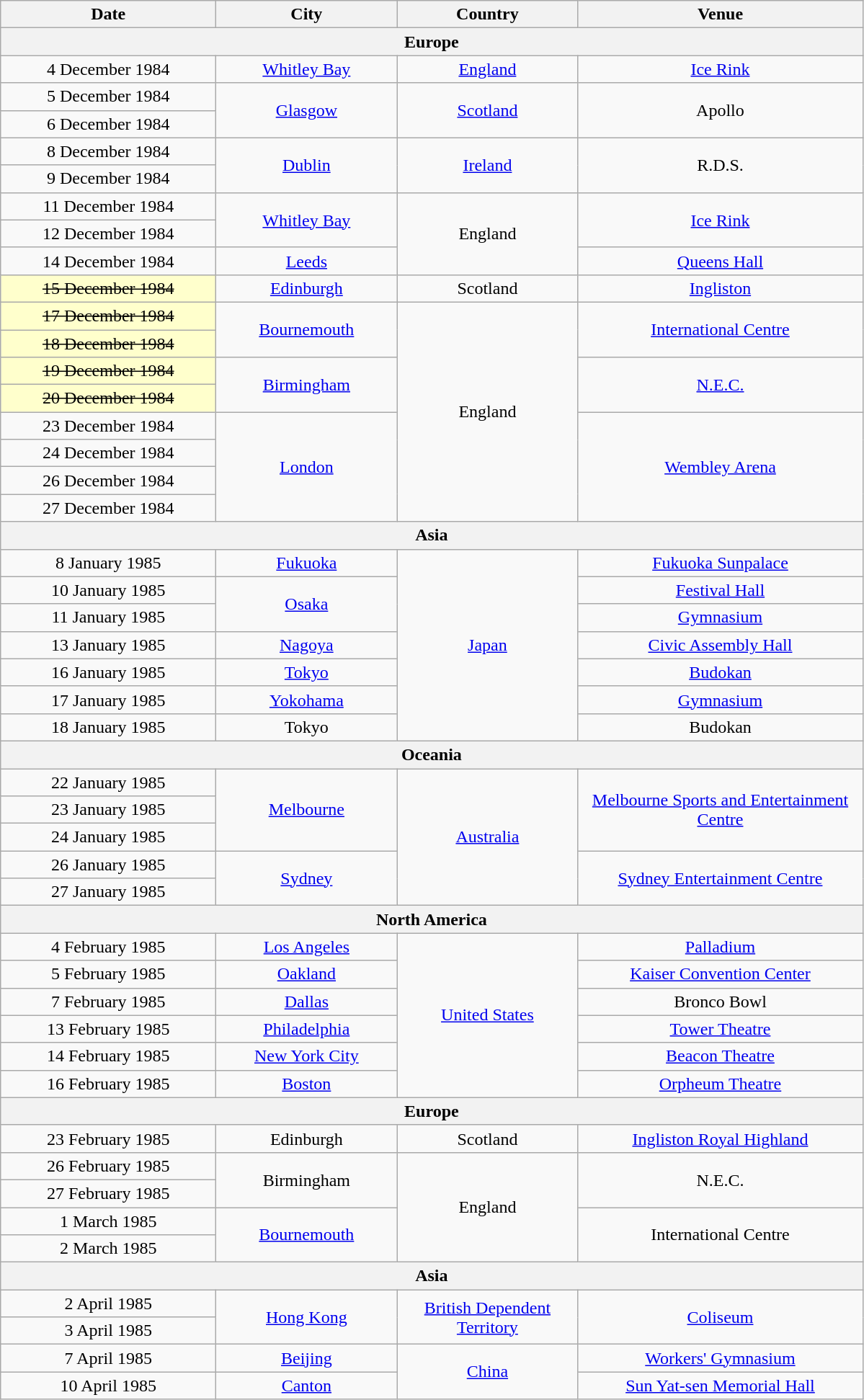<table class="wikitable" style="text-align:center;">
<tr>
<th style="width:12em;">Date</th>
<th style="width:10em;">City</th>
<th style="width:10em;">Country</th>
<th style="width:16em;">Venue</th>
</tr>
<tr>
<th colspan="4">Europe</th>
</tr>
<tr>
<td>4 December 1984</td>
<td><a href='#'>Whitley Bay</a></td>
<td><a href='#'>England</a></td>
<td><a href='#'>Ice Rink</a></td>
</tr>
<tr>
<td>5 December 1984</td>
<td rowspan="2"><a href='#'>Glasgow</a></td>
<td rowspan="2"><a href='#'>Scotland</a></td>
<td rowspan="2">Apollo</td>
</tr>
<tr>
<td>6 December 1984</td>
</tr>
<tr>
<td>8 December 1984</td>
<td rowspan="2"><a href='#'>Dublin</a></td>
<td rowspan="2"><a href='#'>Ireland</a></td>
<td rowspan="2">R.D.S.</td>
</tr>
<tr>
<td>9 December 1984</td>
</tr>
<tr>
<td>11 December 1984</td>
<td rowspan="2"><a href='#'>Whitley Bay</a></td>
<td rowspan="3">England</td>
<td rowspan="2"><a href='#'>Ice Rink</a></td>
</tr>
<tr>
<td>12 December 1984</td>
</tr>
<tr>
<td>14 December 1984</td>
<td><a href='#'>Leeds</a></td>
<td><a href='#'>Queens Hall</a></td>
</tr>
<tr>
<td style="background:#FFFFCC;"><s>15 December 1984</s></td>
<td><a href='#'>Edinburgh</a></td>
<td>Scotland</td>
<td><a href='#'>Ingliston</a></td>
</tr>
<tr>
<td style="background:#FFFFCC;"><s>17 December 1984</s></td>
<td rowspan="2"><a href='#'>Bournemouth</a></td>
<td rowspan="8">England</td>
<td rowspan="2"><a href='#'>International Centre</a></td>
</tr>
<tr>
<td style="background:#FFFFCC;"><s>18 December 1984</s></td>
</tr>
<tr>
<td style="background:#FFFFCC;"><s>19 December 1984</s></td>
<td rowspan="2"><a href='#'>Birmingham</a></td>
<td rowspan="2"><a href='#'>N.E.C.</a></td>
</tr>
<tr>
<td style="background:#FFFFCC;"><s>20 December 1984</s></td>
</tr>
<tr>
<td>23 December 1984</td>
<td rowspan="4"><a href='#'>London</a></td>
<td rowspan="4"><a href='#'>Wembley Arena</a></td>
</tr>
<tr>
<td>24 December 1984</td>
</tr>
<tr>
<td>26 December 1984</td>
</tr>
<tr>
<td>27 December 1984</td>
</tr>
<tr>
<th colspan="4">Asia</th>
</tr>
<tr>
<td>8 January 1985</td>
<td><a href='#'>Fukuoka</a></td>
<td rowspan="7"><a href='#'>Japan</a></td>
<td><a href='#'>Fukuoka Sunpalace</a></td>
</tr>
<tr>
<td>10 January 1985</td>
<td rowspan="2"><a href='#'>Osaka</a></td>
<td><a href='#'>Festival Hall</a></td>
</tr>
<tr>
<td>11 January 1985</td>
<td><a href='#'>Gymnasium</a></td>
</tr>
<tr>
<td>13 January 1985</td>
<td><a href='#'>Nagoya</a></td>
<td><a href='#'>Civic Assembly Hall</a></td>
</tr>
<tr>
<td>16 January 1985</td>
<td><a href='#'>Tokyo</a></td>
<td><a href='#'>Budokan</a></td>
</tr>
<tr>
<td>17 January 1985</td>
<td><a href='#'>Yokohama</a></td>
<td><a href='#'>Gymnasium</a></td>
</tr>
<tr>
<td>18 January 1985</td>
<td>Tokyo</td>
<td>Budokan</td>
</tr>
<tr>
<th colspan="4">Oceania</th>
</tr>
<tr>
<td>22 January 1985</td>
<td rowspan="3"><a href='#'>Melbourne</a></td>
<td rowspan="5"><a href='#'>Australia</a></td>
<td rowspan="3"><a href='#'>Melbourne Sports and Entertainment Centre</a></td>
</tr>
<tr>
<td>23 January 1985</td>
</tr>
<tr>
<td>24 January 1985</td>
</tr>
<tr>
<td>26 January 1985</td>
<td rowspan="2"><a href='#'>Sydney</a></td>
<td rowspan="2"><a href='#'>Sydney Entertainment Centre</a></td>
</tr>
<tr>
<td>27 January 1985</td>
</tr>
<tr>
<th colspan="4">North America</th>
</tr>
<tr>
<td>4 February 1985</td>
<td><a href='#'>Los Angeles</a></td>
<td rowspan="6"><a href='#'>United States</a></td>
<td><a href='#'>Palladium</a></td>
</tr>
<tr>
<td>5 February 1985</td>
<td><a href='#'>Oakland</a></td>
<td><a href='#'>Kaiser Convention Center</a></td>
</tr>
<tr>
<td>7 February 1985</td>
<td><a href='#'>Dallas</a></td>
<td>Bronco Bowl</td>
</tr>
<tr>
<td>13 February 1985</td>
<td><a href='#'>Philadelphia</a></td>
<td><a href='#'>Tower Theatre</a></td>
</tr>
<tr>
<td>14 February 1985</td>
<td><a href='#'>New York City</a></td>
<td><a href='#'>Beacon Theatre</a></td>
</tr>
<tr>
<td>16 February 1985</td>
<td><a href='#'>Boston</a></td>
<td><a href='#'>Orpheum Theatre</a></td>
</tr>
<tr>
<th colspan="4">Europe</th>
</tr>
<tr>
<td>23 February 1985</td>
<td>Edinburgh</td>
<td>Scotland</td>
<td><a href='#'>Ingliston Royal Highland</a></td>
</tr>
<tr>
<td>26 February 1985</td>
<td rowspan="2">Birmingham</td>
<td rowspan="4">England</td>
<td rowspan="2">N.E.C.</td>
</tr>
<tr>
<td>27 February 1985</td>
</tr>
<tr>
<td>1 March 1985</td>
<td rowspan="2"><a href='#'>Bournemouth</a></td>
<td rowspan="2">International Centre</td>
</tr>
<tr>
<td>2 March 1985</td>
</tr>
<tr>
<th colspan="4">Asia</th>
</tr>
<tr>
<td>2 April 1985</td>
<td rowspan="2"><a href='#'>Hong Kong</a></td>
<td rowspan="2"><a href='#'>British Dependent Territory</a></td>
<td rowspan="2"><a href='#'>Coliseum</a></td>
</tr>
<tr>
<td>3 April 1985</td>
</tr>
<tr>
<td>7 April 1985</td>
<td><a href='#'>Beijing</a></td>
<td rowspan="2"><a href='#'>China</a></td>
<td><a href='#'>Workers' Gymnasium</a></td>
</tr>
<tr>
<td>10 April 1985</td>
<td><a href='#'>Canton</a></td>
<td><a href='#'>Sun Yat-sen Memorial Hall</a></td>
</tr>
</table>
